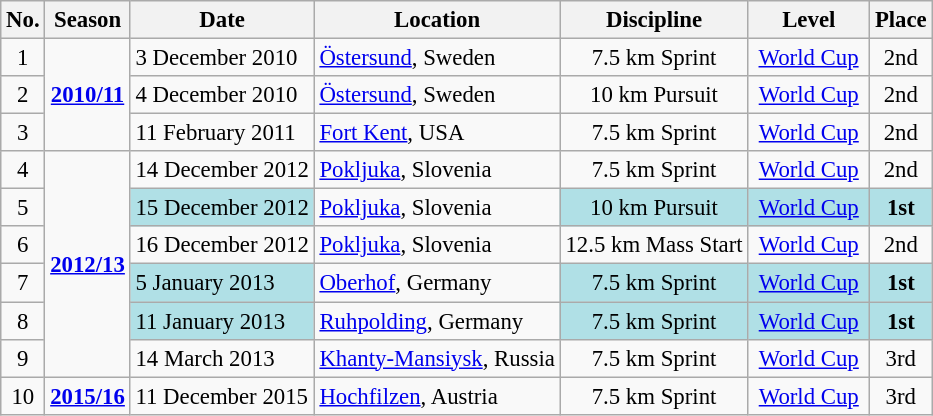<table class="wikitable sortable" style="text-align:center; font-size:95%;">
<tr>
<th>No.</th>
<th>Season</th>
<th>Date</th>
<th>Location</th>
<th>Discipline</th>
<th>Level</th>
<th>Place</th>
</tr>
<tr>
<td align=center>1</td>
<td rowspan=3 align=center><strong><a href='#'>2010/11</a></strong></td>
<td align=left>3 December 2010</td>
<td align=left> <a href='#'>Östersund</a>, Sweden</td>
<td>7.5 km Sprint</td>
<td> <a href='#'>World Cup</a> </td>
<td>2nd</td>
</tr>
<tr>
<td align=center>2</td>
<td align=left>4 December 2010</td>
<td align=left> <a href='#'>Östersund</a>, Sweden</td>
<td>10 km Pursuit</td>
<td><a href='#'>World Cup</a></td>
<td>2nd</td>
</tr>
<tr>
<td align=center>3</td>
<td align=left>11 February 2011</td>
<td align=left> <a href='#'>Fort Kent</a>, USA</td>
<td>7.5 km Sprint</td>
<td><a href='#'>World Cup</a></td>
<td>2nd</td>
</tr>
<tr>
<td align=center>4</td>
<td rowspan=6 align=center><strong><a href='#'>2012/13</a></strong></td>
<td align=left>14 December 2012</td>
<td align=left> <a href='#'>Pokljuka</a>, Slovenia</td>
<td>7.5 km Sprint</td>
<td><a href='#'>World Cup</a></td>
<td>2nd</td>
</tr>
<tr>
<td align=center>5</td>
<td bgcolor="#BOEOE6" align=left>15 December 2012</td>
<td align=left> <a href='#'>Pokljuka</a>, Slovenia</td>
<td bgcolor="#BOEOE6">10 km Pursuit</td>
<td bgcolor="#BOEOE6"><a href='#'>World Cup</a></td>
<td bgcolor="#BOEOE6"><strong>1st</strong></td>
</tr>
<tr>
<td align=center>6</td>
<td align=left>16 December 2012</td>
<td align=left> <a href='#'>Pokljuka</a>, Slovenia</td>
<td>12.5 km Mass Start</td>
<td><a href='#'>World Cup</a></td>
<td>2nd</td>
</tr>
<tr>
<td align=center>7</td>
<td bgcolor="#BOEOE6" align=left>5 January 2013</td>
<td align=left> <a href='#'>Oberhof</a>, Germany</td>
<td bgcolor="#BOEOE6">7.5 km Sprint</td>
<td bgcolor="#BOEOE6"><a href='#'>World Cup</a></td>
<td bgcolor="#BOEOE6"><strong>1st</strong></td>
</tr>
<tr>
<td align=center>8</td>
<td bgcolor="#BOEOE6" align=left>11 January 2013</td>
<td align=left> <a href='#'>Ruhpolding</a>, Germany</td>
<td bgcolor="#BOEOE6">7.5 km Sprint</td>
<td bgcolor="#BOEOE6"><a href='#'>World Cup</a></td>
<td bgcolor="#BOEOE6"><strong>1st</strong></td>
</tr>
<tr>
<td align=center>9</td>
<td align=left>14 March 2013</td>
<td align=left> <a href='#'>Khanty-Mansiysk</a>, Russia</td>
<td>7.5 km Sprint</td>
<td><a href='#'>World Cup</a></td>
<td>3rd</td>
</tr>
<tr>
<td align=center>10</td>
<td align=center><strong><a href='#'>2015/16</a></strong></td>
<td align=left>11 December 2015</td>
<td align=left> <a href='#'>Hochfilzen</a>, Austria</td>
<td>7.5 km Sprint</td>
<td><a href='#'>World Cup</a></td>
<td>3rd</td>
</tr>
</table>
